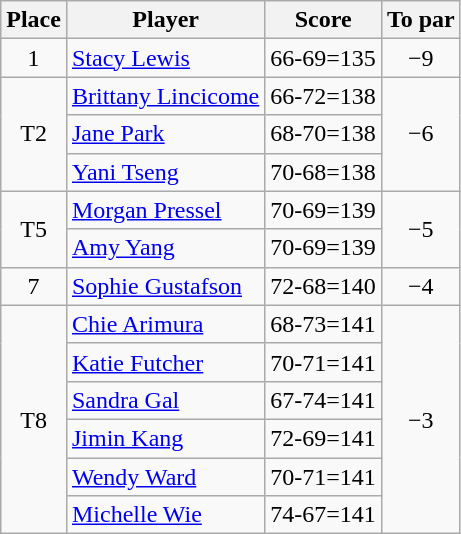<table class="wikitable">
<tr>
<th>Place</th>
<th>Player</th>
<th>Score</th>
<th>To par</th>
</tr>
<tr>
<td align=center>1</td>
<td> <a href='#'>Stacy Lewis</a></td>
<td>66-69=135</td>
<td align=center>−9</td>
</tr>
<tr>
<td rowspan=3 align=center>T2</td>
<td> <a href='#'>Brittany Lincicome</a></td>
<td>66-72=138</td>
<td rowspan=3 align=center>−6</td>
</tr>
<tr>
<td> <a href='#'>Jane Park</a></td>
<td>68-70=138</td>
</tr>
<tr>
<td> <a href='#'>Yani Tseng</a></td>
<td>70-68=138</td>
</tr>
<tr>
<td rowspan=2 align=center>T5</td>
<td> <a href='#'>Morgan Pressel</a></td>
<td>70-69=139</td>
<td rowspan=2 align=center>−5</td>
</tr>
<tr>
<td> <a href='#'>Amy Yang</a></td>
<td>70-69=139</td>
</tr>
<tr>
<td align=center>7</td>
<td> <a href='#'>Sophie Gustafson</a></td>
<td>72-68=140</td>
<td align=center>−4</td>
</tr>
<tr>
<td align=center rowspan=6>T8</td>
<td> <a href='#'>Chie Arimura</a></td>
<td>68-73=141</td>
<td align=center rowspan=6>−3</td>
</tr>
<tr>
<td> <a href='#'>Katie Futcher</a></td>
<td>70-71=141</td>
</tr>
<tr>
<td> <a href='#'>Sandra Gal</a></td>
<td>67-74=141</td>
</tr>
<tr>
<td> <a href='#'>Jimin Kang</a></td>
<td>72-69=141</td>
</tr>
<tr>
<td> <a href='#'>Wendy Ward</a></td>
<td>70-71=141</td>
</tr>
<tr>
<td> <a href='#'>Michelle Wie</a></td>
<td>74-67=141</td>
</tr>
</table>
